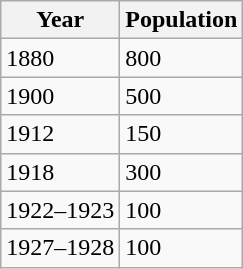<table class="wikitable">
<tr>
<th>Year</th>
<th>Population</th>
</tr>
<tr>
<td>1880</td>
<td>800</td>
</tr>
<tr>
<td>1900</td>
<td>500</td>
</tr>
<tr>
<td>1912</td>
<td>150</td>
</tr>
<tr>
<td>1918</td>
<td>300</td>
</tr>
<tr>
<td>1922–1923</td>
<td>100</td>
</tr>
<tr>
<td>1927–1928</td>
<td>100</td>
</tr>
</table>
